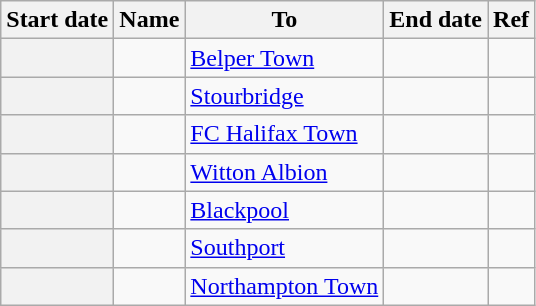<table class="wikitable sortable plainrowheaders">
<tr>
<th scope=col>Start date</th>
<th scope=col>Name</th>
<th scope=col>To</th>
<th scope=col>End date</th>
<th scope=col class=unsortable>Ref</th>
</tr>
<tr>
<th scope=row></th>
<td></td>
<td><a href='#'>Belper Town</a></td>
<td></td>
<td></td>
</tr>
<tr>
<th scope=row></th>
<td></td>
<td><a href='#'>Stourbridge</a></td>
<td></td>
<td></td>
</tr>
<tr>
<th scope=row></th>
<td></td>
<td><a href='#'>FC Halifax Town</a></td>
<td></td>
<td></td>
</tr>
<tr>
<th scope=row></th>
<td></td>
<td><a href='#'>Witton Albion</a></td>
<td></td>
<td></td>
</tr>
<tr>
<th scope=row></th>
<td></td>
<td><a href='#'>Blackpool</a></td>
<td></td>
<td></td>
</tr>
<tr>
<th scope=row></th>
<td></td>
<td><a href='#'>Southport</a></td>
<td></td>
<td></td>
</tr>
<tr>
<th scope=row></th>
<td></td>
<td><a href='#'>Northampton Town</a></td>
<td></td>
<td></td>
</tr>
</table>
